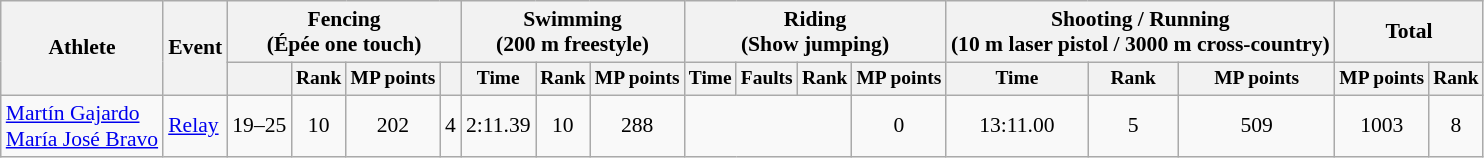<table class=wikitable style=font-size:90%;text-align:center>
<tr>
<th rowspan=2>Athlete</th>
<th rowspan=2>Event</th>
<th colspan=4>Fencing<br><span>(Épée one touch)</span></th>
<th colspan=3>Swimming<br><span>(200 m freestyle)</span></th>
<th colspan=4>Riding<br><span>(Show jumping)</span></th>
<th colspan=3>Shooting / Running<br><span>(10 m laser pistol / 3000 m cross-country)</span></th>
<th colspan=2>Total</th>
</tr>
<tr style=font-size:90%>
<th></th>
<th>Rank</th>
<th>MP points</th>
<th></th>
<th>Time</th>
<th>Rank</th>
<th>MP points</th>
<th>Time</th>
<th>Faults</th>
<th>Rank</th>
<th>MP points</th>
<th>Time</th>
<th>Rank</th>
<th>MP points</th>
<th>MP points</th>
<th>Rank</th>
</tr>
<tr>
<td style="text-align:left"><a href='#'>Martín Gajardo</a><br><a href='#'>María José Bravo</a></td>
<td style="text-align:left"><a href='#'>Relay</a></td>
<td>19–25</td>
<td>10</td>
<td>202</td>
<td>4</td>
<td>2:11.39</td>
<td>10</td>
<td>288</td>
<td colspan="3"></td>
<td>0</td>
<td>13:11.00</td>
<td>5</td>
<td>509</td>
<td>1003</td>
<td>8</td>
</tr>
</table>
